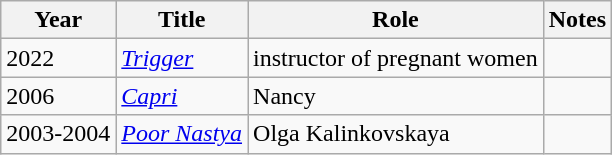<table class="wikitable sortable">
<tr>
<th>Year</th>
<th>Title</th>
<th>Role</th>
<th class="unsortable">Notes</th>
</tr>
<tr>
<td>2022</td>
<td><em><a href='#'>Trigger</a></em></td>
<td>instructor of pregnant women</td>
<td></td>
</tr>
<tr>
<td>2006</td>
<td><em><a href='#'>Capri</a></em></td>
<td>Nancy</td>
<td></td>
</tr>
<tr>
<td>2003-2004</td>
<td><em><a href='#'>Poor Nastya</a></em></td>
<td>Olga Kalinkovskaya</td>
<td></td>
</tr>
</table>
